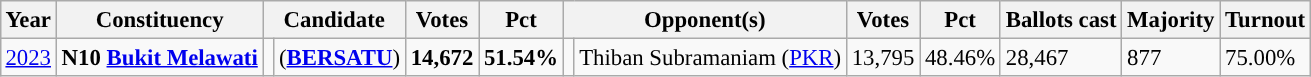<table class="wikitable" style="margin:0.5em ; font-size:95%">
<tr>
<th>Year</th>
<th>Constituency</th>
<th colspan="2">Candidate</th>
<th>Votes</th>
<th>Pct</th>
<th colspan="2">Opponent(s)</th>
<th>Votes</th>
<th>Pct</th>
<th>Ballots cast</th>
<th>Majority</th>
<th>Turnout</th>
</tr>
<tr>
<td><a href='#'>2023</a></td>
<td><strong>N10 <a href='#'>Bukit Melawati</a></strong></td>
<td></td>
<td> (<a href='#'><strong>BERSATU</strong></a>)</td>
<td align=right><strong>14,672</strong></td>
<td><strong>51.54%</strong></td>
<td></td>
<td>Thiban Subramaniam (<a href='#'>PKR</a>)</td>
<td align=right>13,795</td>
<td>48.46%</td>
<td>28,467</td>
<td>877</td>
<td>75.00%</td>
</tr>
</table>
